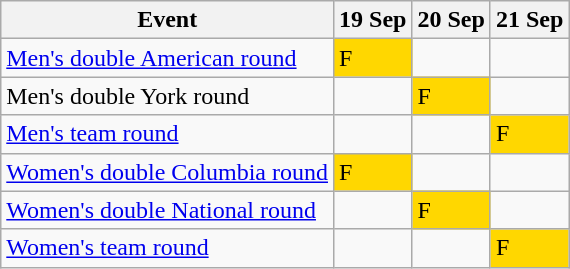<table class="wikitable olympic-schedule">
<tr>
<th>Event</th>
<th>19 Sep</th>
<th>20 Sep</th>
<th>21 Sep</th>
</tr>
<tr>
<td class="event"><a href='#'>Men's double American round</a></td>
<td bgcolor="gold" class="finals">F</td>
<td></td>
<td></td>
</tr>
<tr>
<td class="event">Men's double York round</td>
<td></td>
<td bgcolor="gold" class="finals">F</td>
<td></td>
</tr>
<tr>
<td class="event"><a href='#'>Men's team round</a></td>
<td></td>
<td></td>
<td bgcolor="gold" class="finals">F</td>
</tr>
<tr>
<td class="event"><a href='#'>Women's double Columbia round</a></td>
<td bgcolor="gold" class="finals">F</td>
<td></td>
<td></td>
</tr>
<tr>
<td class="event"><a href='#'>Women's double National round</a></td>
<td></td>
<td bgcolor="gold" class="finals">F</td>
<td></td>
</tr>
<tr>
<td class="event"><a href='#'>Women's team round</a></td>
<td></td>
<td></td>
<td bgcolor="gold" class="finals">F</td>
</tr>
</table>
